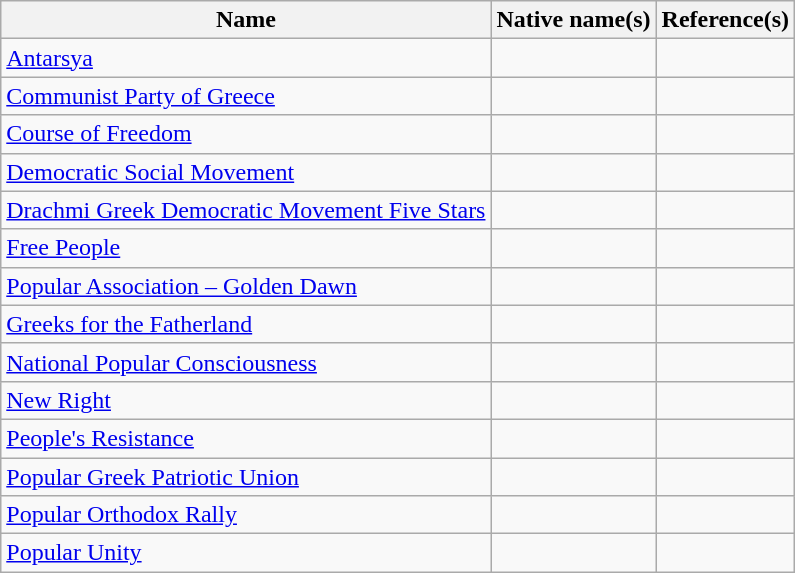<table class="wikitable">
<tr>
<th>Name</th>
<th>Native name(s)</th>
<th>Reference(s)</th>
</tr>
<tr>
<td><a href='#'>Antarsya</a></td>
<td></td>
<td></td>
</tr>
<tr>
<td><a href='#'>Communist Party of Greece</a></td>
<td></td>
<td></td>
</tr>
<tr>
<td><a href='#'>Course of Freedom</a></td>
<td></td>
<td></td>
</tr>
<tr>
<td><a href='#'>Democratic Social Movement</a></td>
<td></td>
<td></td>
</tr>
<tr>
<td><a href='#'>Drachmi Greek Democratic Movement Five Stars</a></td>
<td></td>
<td></td>
</tr>
<tr>
<td><a href='#'>Free People</a></td>
<td></td>
<td></td>
</tr>
<tr>
<td><a href='#'>Popular Association – Golden Dawn</a></td>
<td></td>
<td></td>
</tr>
<tr>
<td><a href='#'>Greeks for the Fatherland</a></td>
<td></td>
<td></td>
</tr>
<tr>
<td><a href='#'>National Popular Consciousness</a></td>
<td></td>
<td></td>
</tr>
<tr>
<td><a href='#'>New Right</a></td>
<td></td>
<td></td>
</tr>
<tr>
<td><a href='#'>People's Resistance</a></td>
<td></td>
<td></td>
</tr>
<tr>
<td><a href='#'>Popular Greek Patriotic Union</a></td>
<td></td>
<td></td>
</tr>
<tr>
<td><a href='#'>Popular Orthodox Rally</a></td>
<td></td>
<td></td>
</tr>
<tr>
<td><a href='#'>Popular Unity</a></td>
<td></td>
<td></td>
</tr>
</table>
